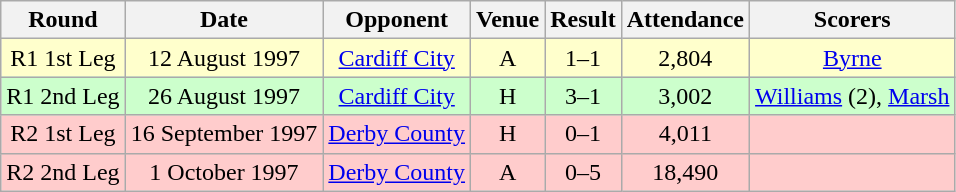<table class= "wikitable " style="font-size:100%; text-align:center">
<tr>
<th>Round</th>
<th>Date</th>
<th>Opponent</th>
<th>Venue</th>
<th>Result</th>
<th>Attendance</th>
<th>Scorers</th>
</tr>
<tr style="background: #FFFFCC;">
<td>R1 1st Leg</td>
<td>12 August 1997</td>
<td><a href='#'>Cardiff City</a></td>
<td>A</td>
<td>1–1</td>
<td>2,804</td>
<td><a href='#'>Byrne</a></td>
</tr>
<tr style="background: #CCFFCC;">
<td>R1 2nd Leg</td>
<td>26 August 1997</td>
<td><a href='#'>Cardiff City</a></td>
<td>H</td>
<td>3–1</td>
<td>3,002</td>
<td><a href='#'>Williams</a> (2), <a href='#'>Marsh</a></td>
</tr>
<tr style="background: #FFCCCC;">
<td>R2 1st Leg</td>
<td>16 September 1997</td>
<td><a href='#'>Derby County</a></td>
<td>H</td>
<td>0–1</td>
<td>4,011</td>
<td></td>
</tr>
<tr style="background: #FFCCCC;">
<td>R2 2nd Leg</td>
<td>1 October 1997</td>
<td><a href='#'>Derby County</a></td>
<td>A</td>
<td>0–5</td>
<td>18,490</td>
<td></td>
</tr>
</table>
